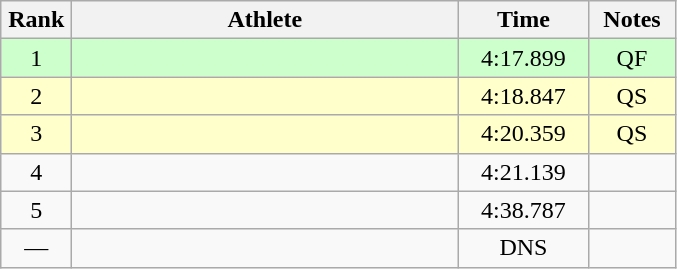<table class=wikitable style="text-align:center">
<tr>
<th width=40>Rank</th>
<th width=250>Athlete</th>
<th width=80>Time</th>
<th width=50>Notes</th>
</tr>
<tr bgcolor="ccffcc">
<td>1</td>
<td align=left></td>
<td>4:17.899</td>
<td>QF</td>
</tr>
<tr bgcolor="#ffffcc">
<td>2</td>
<td align=left></td>
<td>4:18.847</td>
<td>QS</td>
</tr>
<tr bgcolor="#ffffcc">
<td>3</td>
<td align=left></td>
<td>4:20.359</td>
<td>QS</td>
</tr>
<tr>
<td>4</td>
<td align=left></td>
<td>4:21.139</td>
<td></td>
</tr>
<tr>
<td>5</td>
<td align=left></td>
<td>4:38.787</td>
<td></td>
</tr>
<tr>
<td>—</td>
<td align=left></td>
<td>DNS</td>
<td></td>
</tr>
</table>
